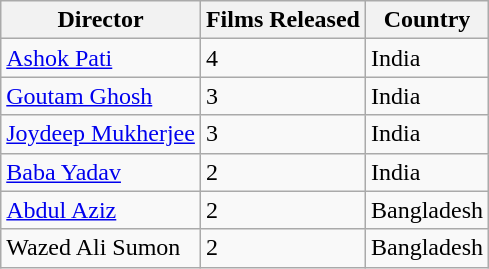<table class="wikitable sortable">
<tr>
<th>Director</th>
<th>Films Released</th>
<th>Country</th>
</tr>
<tr>
<td><a href='#'>Ashok Pati</a></td>
<td>4</td>
<td>India</td>
</tr>
<tr>
<td><a href='#'>Goutam Ghosh</a></td>
<td>3</td>
<td>India</td>
</tr>
<tr>
<td><a href='#'>Joydeep Mukherjee</a></td>
<td>3</td>
<td>India</td>
</tr>
<tr>
<td><a href='#'>Baba Yadav</a></td>
<td>2</td>
<td>India</td>
</tr>
<tr>
<td><a href='#'>Abdul Aziz</a></td>
<td>2</td>
<td>Bangladesh</td>
</tr>
<tr>
<td>Wazed Ali Sumon</td>
<td>2</td>
<td>Bangladesh</td>
</tr>
</table>
